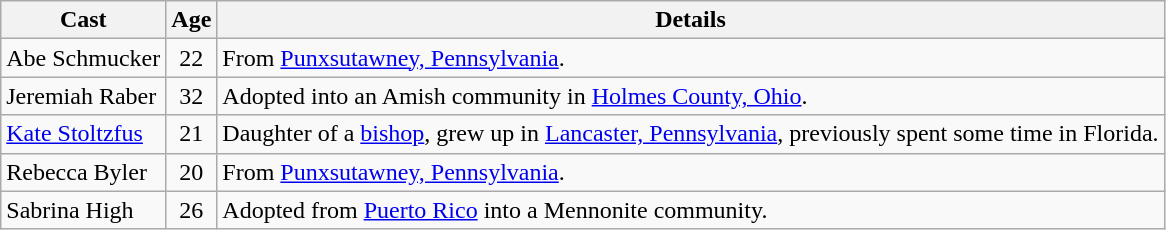<table class="wikitable">
<tr>
<th>Cast</th>
<th>Age</th>
<th>Details</th>
</tr>
<tr>
<td>Abe Schmucker</td>
<td style="text-align:center;">22</td>
<td>From <a href='#'>Punxsutawney, Pennsylvania</a>.</td>
</tr>
<tr>
<td>Jeremiah Raber</td>
<td style="text-align:center;">32</td>
<td>Adopted into an Amish community in <a href='#'>Holmes County, Ohio</a>.</td>
</tr>
<tr>
<td><a href='#'>Kate Stoltzfus</a></td>
<td style="text-align:center;">21</td>
<td>Daughter of a <a href='#'>bishop</a>, grew up in <a href='#'>Lancaster, Pennsylvania</a>, previously spent some time in Florida.</td>
</tr>
<tr>
<td>Rebecca Byler</td>
<td style="text-align:center;">20</td>
<td>From <a href='#'>Punxsutawney, Pennsylvania</a>.</td>
</tr>
<tr>
<td>Sabrina High</td>
<td style="text-align:center;">26</td>
<td>Adopted from <a href='#'>Puerto Rico</a> into a Mennonite community.</td>
</tr>
</table>
